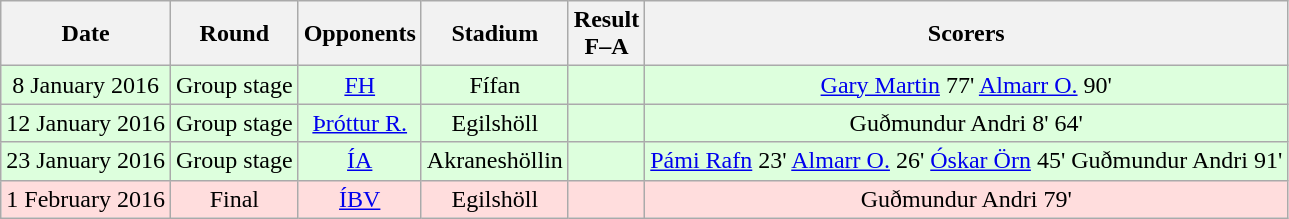<table class="wikitable" style="text-align:center">
<tr>
<th>Date</th>
<th>Round</th>
<th>Opponents</th>
<th>Stadium</th>
<th>Result<br>F–A</th>
<th>Scorers</th>
</tr>
<tr bgcolor="#ddffdd">
<td>8 January 2016</td>
<td>Group stage</td>
<td><a href='#'>FH</a></td>
<td>Fífan</td>
<td></td>
<td><a href='#'>Gary Martin</a> 77' <a href='#'>Almarr O.</a> 90'</td>
</tr>
<tr bgcolor="#ddffdd">
<td>12 January 2016</td>
<td>Group stage</td>
<td><a href='#'>Þróttur R.</a></td>
<td>Egilshöll</td>
<td></td>
<td>Guðmundur Andri 8' 64'</td>
</tr>
<tr bgcolor="#ddffdd">
<td>23 January 2016</td>
<td>Group stage</td>
<td><a href='#'>ÍA</a></td>
<td>Akraneshöllin</td>
<td></td>
<td><a href='#'>Pámi Rafn</a> 23' <a href='#'>Almarr O.</a> 26' <a href='#'>Óskar Örn</a> 45' Guðmundur Andri 91'</td>
</tr>
<tr bgcolor="#ffdddd">
<td>1 February 2016</td>
<td>Final</td>
<td><a href='#'>ÍBV</a></td>
<td>Egilshöll</td>
<td></td>
<td>Guðmundur Andri 79'</td>
</tr>
</table>
